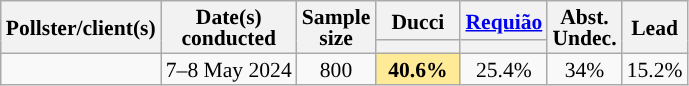<table class="wikitable" style="text-align:center;font-size:90%;line-height:14px;">
<tr>
<th rowspan="2">Pollster/client(s)</th>
<th rowspan="2">Date(s)<br>conducted</th>
<th rowspan="2">Sample<br>size</th>
<th class="unsortable" style="width:50px;">Ducci<br></th>
<th class="unsortable" style="width:50px;"><a href='#'>Requião</a><br></th>
<th rowspan="2">Abst.<br>Undec.</th>
<th rowspan="2">Lead</th>
</tr>
<tr>
<th data-sort-type="number" class="sortable" style="background:"></th>
<th data-sort-type="number" class="sortable" style="background:"></th>
</tr>
<tr>
<td></td>
<td>7–8 May 2024</td>
<td>800</td>
<td style="background:#ffea98;"><strong>40.6%</strong></td>
<td>25.4%</td>
<td>34%</td>
<td style="background:">15.2%</td>
</tr>
</table>
